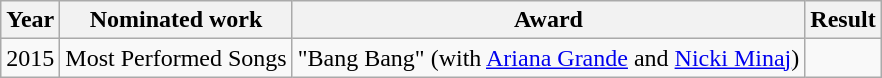<table class="wikitable">
<tr>
<th>Year</th>
<th>Nominated work</th>
<th>Award</th>
<th>Result</th>
</tr>
<tr>
<td rowspan="1">2015</td>
<td rowspan="1">Most Performed Songs</td>
<td>"Bang Bang" (with <a href='#'>Ariana Grande</a> and <a href='#'>Nicki Minaj</a>)</td>
<td></td>
</tr>
</table>
